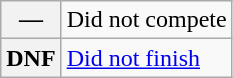<table class="wikitable">
<tr>
<th scope="row">—</th>
<td>Did not compete</td>
</tr>
<tr>
<th scope="row">DNF</th>
<td><a href='#'>Did not finish</a></td>
</tr>
</table>
